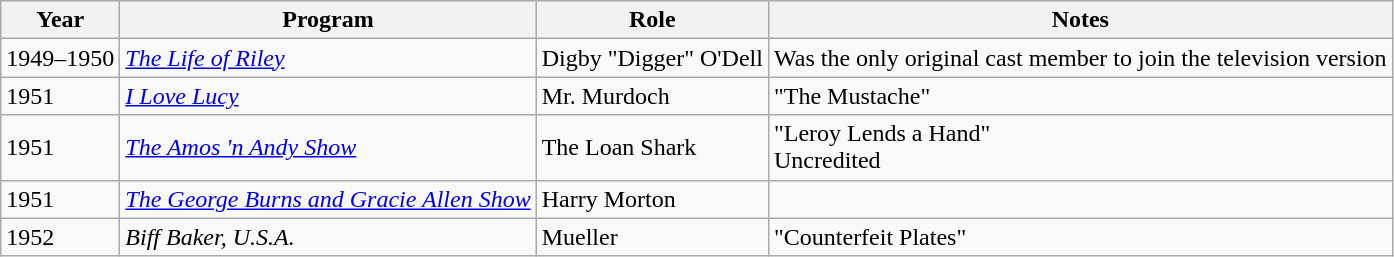<table class="wikitable">
<tr>
<th>Year</th>
<th>Program</th>
<th>Role</th>
<th>Notes</th>
</tr>
<tr>
<td>1949–1950</td>
<td><em><a href='#'>The Life of Riley</a></em></td>
<td>Digby "Digger" O'Dell</td>
<td>Was the only original cast member to join the television version</td>
</tr>
<tr>
<td>1951</td>
<td><em><a href='#'>I Love Lucy</a></em></td>
<td>Mr. Murdoch</td>
<td>"The Mustache"</td>
</tr>
<tr>
<td>1951</td>
<td><em><a href='#'>The Amos 'n Andy Show</a></em></td>
<td>The Loan Shark</td>
<td>"Leroy Lends a Hand"<br>Uncredited</td>
</tr>
<tr>
<td>1951</td>
<td><em><a href='#'>The George Burns and Gracie Allen Show</a></em></td>
<td>Harry Morton</td>
<td></td>
</tr>
<tr>
<td>1952</td>
<td><em>Biff Baker, U.S.A.</em></td>
<td>Mueller</td>
<td>"Counterfeit Plates"</td>
</tr>
</table>
